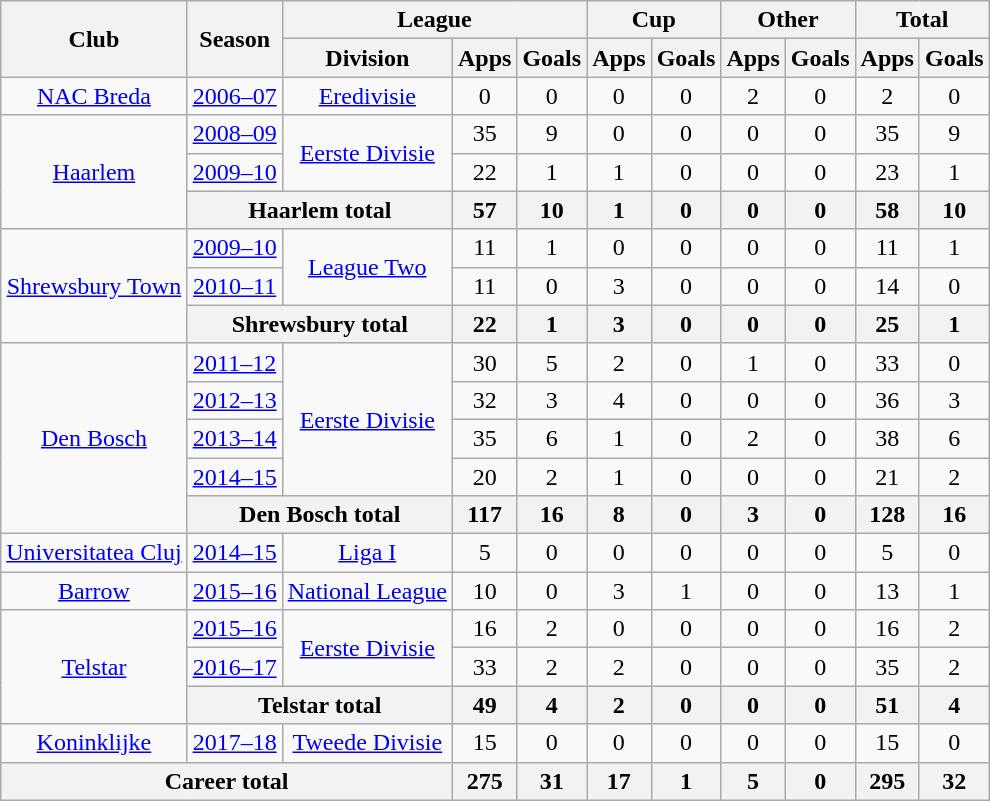<table class="wikitable" style="text-align: center;">
<tr>
<th rowspan="2">Club</th>
<th rowspan="2">Season</th>
<th colspan="3">League</th>
<th colspan="2">Cup</th>
<th colspan="2">Other</th>
<th colspan="2">Total</th>
</tr>
<tr>
<th>Division</th>
<th>Apps</th>
<th>Goals</th>
<th>Apps</th>
<th>Goals</th>
<th>Apps</th>
<th>Goals</th>
<th>Apps</th>
<th>Goals</th>
</tr>
<tr>
<td><a href='#'>NAC Breda</a></td>
<td><a href='#'>2006–07</a></td>
<td><a href='#'>Eredivisie</a></td>
<td>0</td>
<td>0</td>
<td>0</td>
<td>0</td>
<td>2</td>
<td>0</td>
<td>2</td>
<td>0</td>
</tr>
<tr>
<td rowspan=3><a href='#'>Haarlem</a></td>
<td><a href='#'>2008–09</a></td>
<td rowspan=2><a href='#'>Eerste Divisie</a></td>
<td>35</td>
<td>9</td>
<td>0</td>
<td>0</td>
<td>0</td>
<td>0</td>
<td>35</td>
<td>9</td>
</tr>
<tr>
<td><a href='#'>2009–10</a></td>
<td>22</td>
<td>1</td>
<td>1</td>
<td>0</td>
<td>0</td>
<td>0</td>
<td>23</td>
<td>1</td>
</tr>
<tr>
<th colspan=2>Haarlem total</th>
<th>57</th>
<th>10</th>
<th>1</th>
<th>0</th>
<th>0</th>
<th>0</th>
<th>58</th>
<th>10</th>
</tr>
<tr>
<td rowspan=3><a href='#'>Shrewsbury Town</a></td>
<td><a href='#'>2009–10</a></td>
<td rowspan=2><a href='#'>League Two</a></td>
<td>11</td>
<td>1</td>
<td>0</td>
<td>0</td>
<td>0</td>
<td>0</td>
<td>11</td>
<td>1</td>
</tr>
<tr>
<td><a href='#'>2010–11</a></td>
<td>11</td>
<td>0</td>
<td>3</td>
<td>0</td>
<td>0</td>
<td>0</td>
<td>14</td>
<td>0</td>
</tr>
<tr>
<th colspan=2>Shrewsbury total</th>
<th>22</th>
<th>1</th>
<th>3</th>
<th>0</th>
<th>0</th>
<th>0</th>
<th>25</th>
<th>1</th>
</tr>
<tr>
<td rowspan=5><a href='#'>Den Bosch</a></td>
<td><a href='#'>2011–12</a></td>
<td rowspan=4><a href='#'>Eerste Divisie</a></td>
<td>30</td>
<td>5</td>
<td>2</td>
<td>0</td>
<td>1</td>
<td>0</td>
<td>33</td>
<td>0</td>
</tr>
<tr>
<td><a href='#'>2012–13</a></td>
<td>32</td>
<td>3</td>
<td>4</td>
<td>0</td>
<td>0</td>
<td>0</td>
<td>36</td>
<td>3</td>
</tr>
<tr>
<td><a href='#'>2013–14</a></td>
<td>35</td>
<td>6</td>
<td>1</td>
<td>0</td>
<td>2</td>
<td>0</td>
<td>38</td>
<td>6</td>
</tr>
<tr>
<td><a href='#'>2014–15</a></td>
<td>20</td>
<td>2</td>
<td>1</td>
<td>0</td>
<td>0</td>
<td>0</td>
<td>21</td>
<td>2</td>
</tr>
<tr>
<th colspan=2>Den Bosch total</th>
<th>117</th>
<th>16</th>
<th>8</th>
<th>0</th>
<th>3</th>
<th>0</th>
<th>128</th>
<th>16</th>
</tr>
<tr>
<td><a href='#'>Universitatea Cluj</a></td>
<td><a href='#'>2014–15</a></td>
<td><a href='#'>Liga I</a></td>
<td>5</td>
<td>0</td>
<td>0</td>
<td>0</td>
<td>0</td>
<td>0</td>
<td>5</td>
<td>0</td>
</tr>
<tr>
<td><a href='#'>Barrow</a></td>
<td><a href='#'>2015–16</a></td>
<td><a href='#'>National League</a></td>
<td>10</td>
<td>0</td>
<td>3</td>
<td>1</td>
<td>0</td>
<td>0</td>
<td>13</td>
<td>1</td>
</tr>
<tr>
<td rowspan=3><a href='#'>Telstar</a></td>
<td><a href='#'>2015–16</a></td>
<td rowspan=2><a href='#'>Eerste Divisie</a></td>
<td>16</td>
<td>2</td>
<td>0</td>
<td>0</td>
<td>0</td>
<td>0</td>
<td>16</td>
<td>2</td>
</tr>
<tr>
<td><a href='#'>2016–17</a></td>
<td>33</td>
<td>2</td>
<td>2</td>
<td>0</td>
<td>0</td>
<td>0</td>
<td>35</td>
<td>2</td>
</tr>
<tr>
<th colspan=2>Telstar total</th>
<th>49</th>
<th>4</th>
<th>2</th>
<th>0</th>
<th>0</th>
<th>0</th>
<th>51</th>
<th>4</th>
</tr>
<tr>
<td><a href='#'>Koninklijke</a></td>
<td><a href='#'>2017–18</a></td>
<td><a href='#'>Tweede Divisie</a></td>
<td>15</td>
<td>0</td>
<td>0</td>
<td>0</td>
<td>0</td>
<td>0</td>
<td>15</td>
<td>0</td>
</tr>
<tr>
<th colspan=3>Career total</th>
<th>275</th>
<th>31</th>
<th>17</th>
<th>1</th>
<th>5</th>
<th>0</th>
<th>295</th>
<th>32</th>
</tr>
</table>
